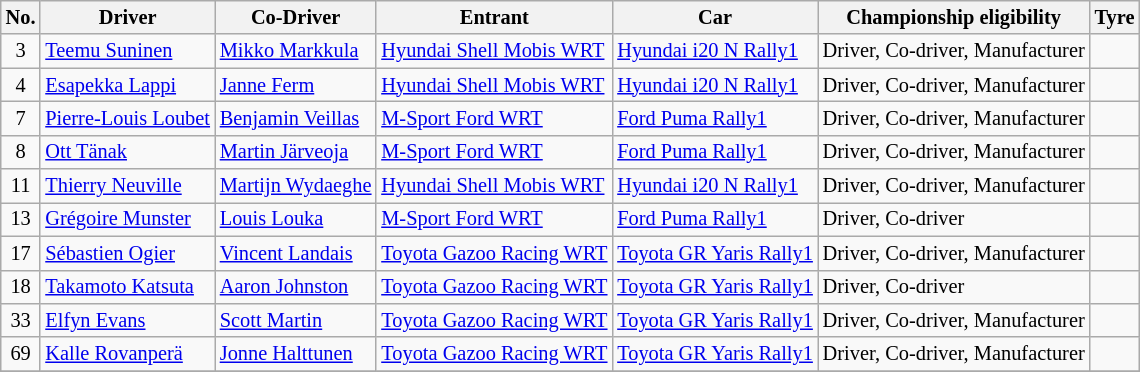<table class="wikitable" style="font-size: 85%;">
<tr>
<th>No.</th>
<th>Driver</th>
<th>Co-Driver</th>
<th>Entrant</th>
<th>Car</th>
<th>Championship eligibility</th>
<th>Tyre</th>
</tr>
<tr>
<td align="center">3</td>
<td> <a href='#'>Teemu Suninen</a></td>
<td> <a href='#'>Mikko Markkula</a></td>
<td> <a href='#'>Hyundai Shell Mobis WRT</a></td>
<td><a href='#'>Hyundai i20 N Rally1</a></td>
<td>Driver, Co-driver, Manufacturer</td>
<td align="center"></td>
</tr>
<tr>
<td align="center">4</td>
<td> <a href='#'>Esapekka Lappi</a></td>
<td> <a href='#'>Janne Ferm</a></td>
<td> <a href='#'>Hyundai Shell Mobis WRT</a></td>
<td><a href='#'>Hyundai i20 N Rally1</a></td>
<td>Driver, Co-driver, Manufacturer</td>
<td align="center"></td>
</tr>
<tr>
<td align="center">7</td>
<td> <a href='#'>Pierre-Louis Loubet</a></td>
<td> <a href='#'>Benjamin Veillas</a></td>
<td> <a href='#'>M-Sport Ford WRT</a></td>
<td><a href='#'>Ford Puma Rally1</a></td>
<td>Driver, Co-driver, Manufacturer</td>
<td align="center"></td>
</tr>
<tr>
<td align="center">8</td>
<td> <a href='#'>Ott Tänak</a></td>
<td> <a href='#'>Martin Järveoja</a></td>
<td> <a href='#'>M-Sport Ford WRT</a></td>
<td><a href='#'>Ford Puma Rally1</a></td>
<td>Driver, Co-driver, Manufacturer</td>
<td align="center"></td>
</tr>
<tr>
<td align="center">11</td>
<td> <a href='#'>Thierry Neuville</a></td>
<td> <a href='#'>Martijn Wydaeghe</a></td>
<td> <a href='#'>Hyundai Shell Mobis WRT</a></td>
<td><a href='#'>Hyundai i20 N Rally1</a></td>
<td>Driver, Co-driver, Manufacturer</td>
<td align="center"></td>
</tr>
<tr>
<td align="center">13</td>
<td> <a href='#'>Grégoire Munster</a></td>
<td> <a href='#'>Louis Louka</a></td>
<td> <a href='#'>M-Sport Ford WRT</a></td>
<td><a href='#'>Ford Puma Rally1</a></td>
<td>Driver, Co-driver</td>
<td align="center"></td>
</tr>
<tr>
<td align="center">17</td>
<td> <a href='#'>Sébastien Ogier</a></td>
<td> <a href='#'>Vincent Landais</a></td>
<td> <a href='#'>Toyota Gazoo Racing WRT</a></td>
<td><a href='#'>Toyota GR Yaris Rally1</a></td>
<td>Driver, Co-driver, Manufacturer</td>
<td align="center"></td>
</tr>
<tr>
<td align="center">18</td>
<td> <a href='#'>Takamoto Katsuta</a></td>
<td> <a href='#'>Aaron Johnston</a></td>
<td> <a href='#'>Toyota Gazoo Racing WRT</a></td>
<td><a href='#'>Toyota GR Yaris Rally1</a></td>
<td>Driver, Co-driver</td>
<td align="center"></td>
</tr>
<tr>
<td align="center">33</td>
<td> <a href='#'>Elfyn Evans</a></td>
<td> <a href='#'>Scott Martin</a></td>
<td> <a href='#'>Toyota Gazoo Racing WRT</a></td>
<td><a href='#'>Toyota GR Yaris Rally1</a></td>
<td>Driver, Co-driver, Manufacturer</td>
<td align="center"></td>
</tr>
<tr>
<td align="center">69</td>
<td> <a href='#'>Kalle Rovanperä</a></td>
<td> <a href='#'>Jonne Halttunen</a></td>
<td> <a href='#'>Toyota Gazoo Racing WRT</a></td>
<td><a href='#'>Toyota GR Yaris Rally1</a></td>
<td>Driver, Co-driver, Manufacturer</td>
<td align="center"></td>
</tr>
<tr>
</tr>
</table>
